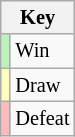<table class="wikitable" style="font-size: 85%">
<tr>
<th colspan="2">Key</th>
</tr>
<tr>
<td bgcolor=#BBF3BB></td>
<td>Win</td>
</tr>
<tr>
<td bgcolor=#FFFFBB></td>
<td>Draw</td>
</tr>
<tr>
<td bgcolor=#FFBBBB></td>
<td>Defeat</td>
</tr>
</table>
